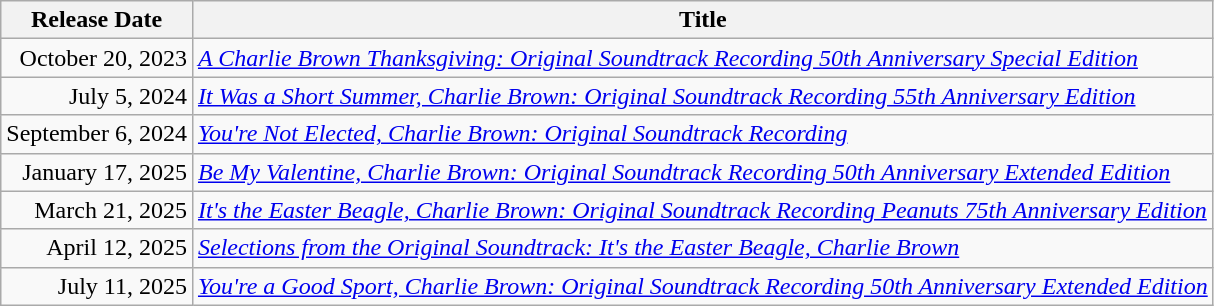<table class="wikitable sortable">
<tr>
<th>Release Date</th>
<th>Title</th>
</tr>
<tr>
<td align="right">October 20, 2023</td>
<td><em><a href='#'>A Charlie Brown Thanksgiving: Original Soundtrack Recording 50th Anniversary Special Edition</a></em></td>
</tr>
<tr>
<td align="right">July 5, 2024</td>
<td><em><a href='#'>It Was a Short Summer, Charlie Brown: Original Soundtrack Recording 55th Anniversary Edition</a></em></td>
</tr>
<tr>
<td align="right">September 6, 2024</td>
<td><em><a href='#'>You're Not Elected, Charlie Brown: Original Soundtrack Recording</a></em></td>
</tr>
<tr>
<td align="right">January 17, 2025</td>
<td><em><a href='#'>Be My Valentine, Charlie Brown: Original Soundtrack Recording 50th Anniversary Extended Edition</a></em></td>
</tr>
<tr>
<td align="right">March 21, 2025</td>
<td><em><a href='#'>It's the Easter Beagle, Charlie Brown: Original Soundtrack Recording Peanuts 75th Anniversary Edition</a></em></td>
</tr>
<tr>
<td align="right">April 12, 2025</td>
<td><em><a href='#'>Selections from the Original Soundtrack: It's the Easter Beagle, Charlie Brown</a></em></td>
</tr>
<tr>
<td align="right">July 11, 2025</td>
<td><em><a href='#'>You're a Good Sport, Charlie Brown: Original Soundtrack Recording 50th Anniversary Extended Edition</a></em></td>
</tr>
</table>
